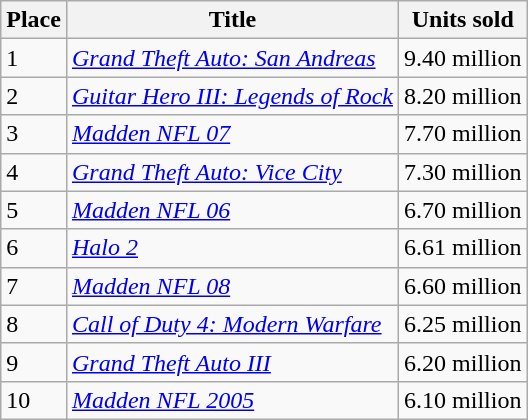<table class="wikitable">
<tr>
<th>Place</th>
<th>Title</th>
<th>Units sold</th>
</tr>
<tr>
<td>1</td>
<td><em><a href='#'>Grand Theft Auto: San Andreas</a></em></td>
<td>9.40 million</td>
</tr>
<tr>
<td>2</td>
<td><em><a href='#'>Guitar Hero III: Legends of Rock</a></em></td>
<td>8.20 million</td>
</tr>
<tr>
<td>3</td>
<td><em><a href='#'>Madden NFL 07</a></em></td>
<td>7.70 million</td>
</tr>
<tr>
<td>4</td>
<td><em><a href='#'>Grand Theft Auto: Vice City</a></em></td>
<td>7.30 million</td>
</tr>
<tr>
<td>5</td>
<td><em><a href='#'>Madden NFL 06</a></em></td>
<td>6.70 million</td>
</tr>
<tr>
<td>6</td>
<td><em><a href='#'>Halo 2</a></em></td>
<td>6.61 million</td>
</tr>
<tr>
<td>7</td>
<td><em><a href='#'>Madden NFL 08</a></em></td>
<td>6.60 million</td>
</tr>
<tr>
<td>8</td>
<td><em><a href='#'>Call of Duty 4: Modern Warfare</a></em></td>
<td>6.25 million</td>
</tr>
<tr>
<td>9</td>
<td><em><a href='#'>Grand Theft Auto III</a></em></td>
<td>6.20 million</td>
</tr>
<tr>
<td>10</td>
<td><em><a href='#'>Madden NFL 2005</a></em></td>
<td>6.10 million</td>
</tr>
</table>
